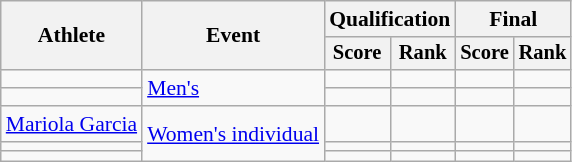<table class=wikitable style=font-size:90%;text-align:center>
<tr>
<th rowspan=2>Athlete</th>
<th rowspan=2>Event</th>
<th colspan=2>Qualification</th>
<th colspan=2>Final</th>
</tr>
<tr style=font-size:95%>
<th>Score</th>
<th>Rank</th>
<th>Score</th>
<th>Rank</th>
</tr>
<tr>
<td align=left></td>
<td align=left rowspan=2><a href='#'>Men's</a></td>
<td></td>
<td></td>
<td></td>
<td></td>
</tr>
<tr>
<td align=left></td>
<td></td>
<td></td>
<td></td>
<td></td>
</tr>
<tr>
<td align="left"><a href='#'>Mariola Garcia</a></td>
<td align="left" rowspan=3><a href='#'>Women's individual</a></td>
<td></td>
<td></td>
<td></td>
<td></td>
</tr>
<tr>
<td align=left></td>
<td></td>
<td></td>
<td></td>
<td></td>
</tr>
<tr>
<td align=left></td>
<td></td>
<td></td>
<td></td>
<td></td>
</tr>
</table>
